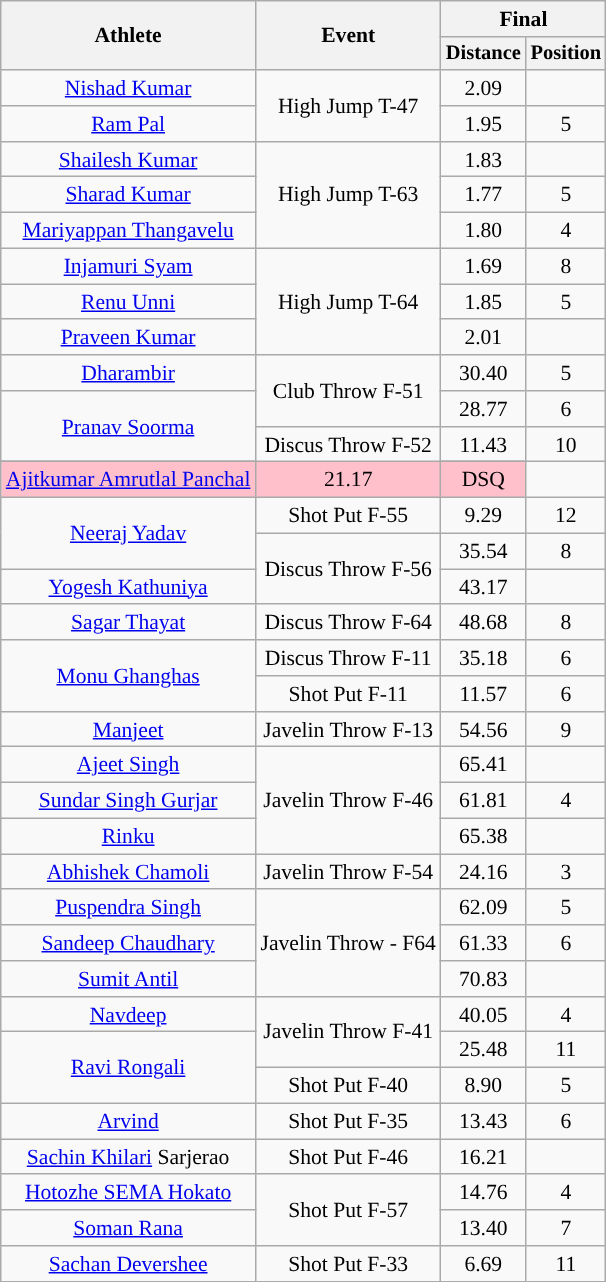<table class="wikitable" style="text-align:center; font-size:90%">
<tr>
<th rowspan="2">Athlete</th>
<th rowspan="2">Event</th>
<th colspan="2">Final</th>
</tr>
<tr style="font-size:95%">
<th>Distance</th>
<th>Position</th>
</tr>
<tr>
<td><a href='#'>Nishad Kumar</a></td>
<td Rowspan=2>High Jump T-47</td>
<td>2.09</td>
<td></td>
</tr>
<tr>
<td><a href='#'>Ram Pal</a></td>
<td>1.95</td>
<td>5</td>
</tr>
<tr>
<td><a href='#'>Shailesh Kumar</a></td>
<td Rowspan=3>High Jump T-63</td>
<td>1.83</td>
<td></td>
</tr>
<tr>
<td><a href='#'>Sharad Kumar</a></td>
<td>1.77</td>
<td>5</td>
</tr>
<tr>
<td><a href='#'>Mariyappan Thangavelu</a></td>
<td>1.80</td>
<td>4</td>
</tr>
<tr>
<td><a href='#'>Injamuri Syam</a></td>
<td rowspan=3>High Jump T-64</td>
<td>1.69</td>
<td>8</td>
</tr>
<tr>
<td><a href='#'>Renu Unni</a></td>
<td>1.85</td>
<td>5</td>
</tr>
<tr>
<td><a href='#'>Praveen Kumar</a></td>
<td>2.01</td>
<td></td>
</tr>
<tr>
<td><a href='#'>Dharambir</a></td>
<td rowspan=2>Club Throw F-51</td>
<td>30.40</td>
<td>5</td>
</tr>
<tr>
<td rowspan=2><a href='#'>Pranav Soorma</a></td>
<td>28.77</td>
<td>6</td>
</tr>
<tr>
<td rowspan=2>Discus Throw F-52</td>
<td>11.43</td>
<td>10</td>
</tr>
<tr>
</tr>
<tr bgcolor=pink>
<td><a href='#'>Ajitkumar Amrutlal Panchal</a></td>
<td>21.17</td>
<td>DSQ</td>
</tr>
<tr>
<td rowspan=2><a href='#'>Neeraj Yadav</a></td>
<td>Shot Put F-55</td>
<td>9.29</td>
<td>12</td>
</tr>
<tr>
<td Rowspan=2>Discus Throw F-56</td>
<td>35.54</td>
<td>8</td>
</tr>
<tr>
<td><a href='#'>Yogesh Kathuniya</a></td>
<td>43.17</td>
<td></td>
</tr>
<tr>
<td><a href='#'>Sagar Thayat</a></td>
<td>Discus Throw F-64</td>
<td>48.68</td>
<td>8</td>
</tr>
<tr>
<td rowspan=2><a href='#'>Monu Ghanghas</a></td>
<td>Discus Throw F-11</td>
<td>35.18</td>
<td>6</td>
</tr>
<tr>
<td>Shot Put F-11</td>
<td>11.57</td>
<td>6</td>
</tr>
<tr>
<td><a href='#'>Manjeet</a></td>
<td>Javelin Throw F-13</td>
<td>54.56</td>
<td>9</td>
</tr>
<tr>
<td><a href='#'>Ajeet Singh</a></td>
<td rowspan=3>Javelin Throw F-46</td>
<td>65.41</td>
<td></td>
</tr>
<tr>
<td><a href='#'>Sundar Singh Gurjar</a></td>
<td>61.81</td>
<td>4</td>
</tr>
<tr>
<td><a href='#'>Rinku</a></td>
<td>65.38</td>
<td></td>
</tr>
<tr>
<td><a href='#'>Abhishek Chamoli</a></td>
<td>Javelin Throw F-54</td>
<td>24.16</td>
<td>3</td>
</tr>
<tr>
<td><a href='#'>Puspendra Singh</a></td>
<td rowspan=3>Javelin Throw - F64</td>
<td>62.09</td>
<td>5</td>
</tr>
<tr>
<td><a href='#'>Sandeep Chaudhary</a></td>
<td>61.33</td>
<td>6</td>
</tr>
<tr>
<td><a href='#'>Sumit Antil</a></td>
<td>70.83</td>
<td></td>
</tr>
<tr>
<td><a href='#'>Navdeep</a></td>
<td rowspan=2>Javelin Throw F-41</td>
<td>40.05</td>
<td>4</td>
</tr>
<tr>
<td rowspan=2><a href='#'>Ravi Rongali</a></td>
<td>25.48</td>
<td>11</td>
</tr>
<tr>
<td>Shot Put F-40</td>
<td>8.90</td>
<td>5</td>
</tr>
<tr>
<td><a href='#'>Arvind</a></td>
<td>Shot Put F-35</td>
<td>13.43</td>
<td>6</td>
</tr>
<tr>
<td><a href='#'>Sachin Khilari</a> Sarjerao</td>
<td>Shot Put F-46</td>
<td>16.21</td>
<td></td>
</tr>
<tr>
<td><a href='#'>Hotozhe SEMA Hokato</a></td>
<td Rowspan=2>Shot Put F-57</td>
<td>14.76</td>
<td>4</td>
</tr>
<tr>
<td><a href='#'>Soman Rana</a></td>
<td>13.40</td>
<td>7</td>
</tr>
<tr>
<td rowspan=2><a href='#'>Sachan Devershee</a></td>
<td>Shot Put F-33</td>
<td>6.69</td>
<td>11</td>
</tr>
</table>
